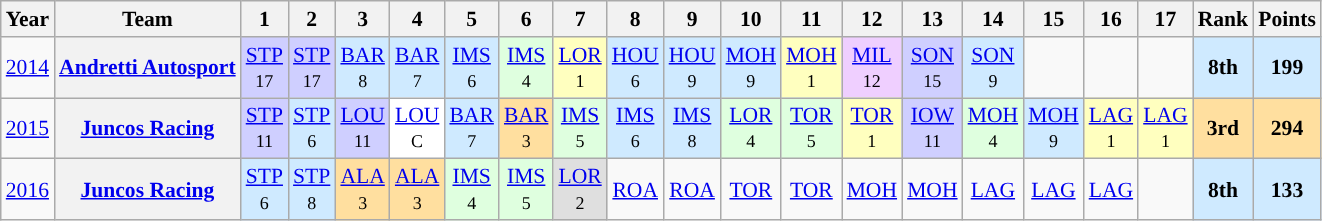<table class="wikitable" style="text-align:center; font-size:90%">
<tr>
<th>Year</th>
<th>Team</th>
<th>1</th>
<th>2</th>
<th>3</th>
<th>4</th>
<th>5</th>
<th>6</th>
<th>7</th>
<th>8</th>
<th>9</th>
<th>10</th>
<th>11</th>
<th>12</th>
<th>13</th>
<th>14</th>
<th>15</th>
<th>16</th>
<th>17</th>
<th>Rank</th>
<th>Points</th>
</tr>
<tr>
<td><a href='#'>2014</a></td>
<th><a href='#'>Andretti Autosport</a></th>
<td style="background:#CFCFFF;"><a href='#'>STP</a><br><small>17</small></td>
<td style="background:#CFCFFF;"><a href='#'>STP</a><br><small>17</small></td>
<td style="background:#CFEAFF;"><a href='#'>BAR</a><br><small>8</small></td>
<td style="background:#CFEAFF;"><a href='#'>BAR</a><br><small>7</small></td>
<td style="background:#CFEAFF;"><a href='#'>IMS</a><br><small>6</small></td>
<td style="background:#DFFFDF;"><a href='#'>IMS</a><br><small>4</small></td>
<td style="background:#FFFFBF;"><a href='#'>LOR</a><br><small>1</small></td>
<td style="background:#CFEAFF;"><a href='#'>HOU</a><br><small>6</small></td>
<td style="background:#CFEAFF;"><a href='#'>HOU</a><br><small>9</small></td>
<td style="background:#CFEAFF;"><a href='#'>MOH</a><br><small>9</small></td>
<td style="background:#FFFFBF;"><a href='#'>MOH</a><br><small>1</small></td>
<td style="background:#EFCFFF;"><a href='#'>MIL</a><br><small>12</small></td>
<td style="background:#CFCFFF;"><a href='#'>SON</a><br><small>15</small></td>
<td style="background:#CFEAFF;"><a href='#'>SON</a><br><small>9</small></td>
<td></td>
<td></td>
<td></td>
<td style="background:#CFEAFF;"><strong>8th</strong></td>
<td style="background:#CFEAFF;"><strong>199</strong></td>
</tr>
<tr>
<td><a href='#'>2015</a></td>
<th><a href='#'>Juncos Racing</a></th>
<td style="background:#CFCFFF;"><a href='#'>STP</a><br><small>11</small></td>
<td style="background:#CFEAFF;"><a href='#'>STP</a><br><small>6</small></td>
<td style="background:#CFCFFF;"><a href='#'>LOU</a><br><small>11</small></td>
<td style="background:#FFFFFF;"><a href='#'>LOU</a><br><small>C</small></td>
<td style="background:#CFEAFF;"><a href='#'>BAR</a><br><small>7</small></td>
<td style="background:#FFDF9F;"><a href='#'>BAR</a><br><small>3</small></td>
<td style="background:#DFFFDF;"><a href='#'>IMS</a><br><small>5</small></td>
<td style="background:#CFEAFF;"><a href='#'>IMS</a><br><small>6</small></td>
<td style="background:#CFEAFF;"><a href='#'>IMS</a><br><small>8</small></td>
<td style="background:#DFFFDF;"><a href='#'>LOR</a><br><small>4</small></td>
<td style="background:#DFFFDF;"><a href='#'>TOR</a><br><small>5</small></td>
<td style="background:#FFFFBF;"><a href='#'>TOR</a><br><small>1</small></td>
<td style="background:#CFCFFF;"><a href='#'>IOW</a><br><small>11</small></td>
<td style="background:#DFFFDF;"><a href='#'>MOH</a><br><small>4</small></td>
<td style="background:#CFEAFF;"><a href='#'>MOH</a><br><small>9</small></td>
<td style="background:#FFFFBF;"><a href='#'>LAG</a><br><small>1</small></td>
<td style="background:#FFFFBF;"><a href='#'>LAG</a><br><small>1</small></td>
<td style="background:#FFDF9F;"><strong>3rd</strong></td>
<td style="background:#FFDF9F;"><strong>294</strong></td>
</tr>
<tr>
<td><a href='#'>2016</a></td>
<th><a href='#'>Juncos Racing</a></th>
<td style="background:#CFEAFF;"><a href='#'>STP</a><br><small>6</small></td>
<td style="background:#CFEAFF;"><a href='#'>STP</a><br><small>8</small></td>
<td style="background:#FFDF9F;"><a href='#'>ALA</a><br><small>3</small></td>
<td style="background:#FFDF9F;"><a href='#'>ALA</a><br><small>3</small></td>
<td style="background:#DFFFDF;"><a href='#'>IMS</a><br><small>4</small></td>
<td style="background:#DFFFDF;"><a href='#'>IMS</a><br><small>5</small></td>
<td style="background:#DFDFDF;"><a href='#'>LOR</a><br><small>2</small></td>
<td style="background:"><a href='#'>ROA</a><br><small> </small></td>
<td style="background:"><a href='#'>ROA</a><br><small> </small></td>
<td style="background:"><a href='#'>TOR</a><br><small> </small></td>
<td style="background:"><a href='#'>TOR</a><br><small> </small></td>
<td style="background:"><a href='#'>MOH</a><br><small> </small></td>
<td style="background:"><a href='#'>MOH</a><br><small> </small></td>
<td style="background:"><a href='#'>LAG</a><br><small> </small></td>
<td style="background:"><a href='#'>LAG</a><br><small> </small></td>
<td style="background:"><a href='#'>LAG</a><br><small> </small></td>
<td></td>
<td style="background:#CFEAFF;"><strong>8th</strong></td>
<td style="background:#CFEAFF;"><strong>133</strong></td>
</tr>
</table>
